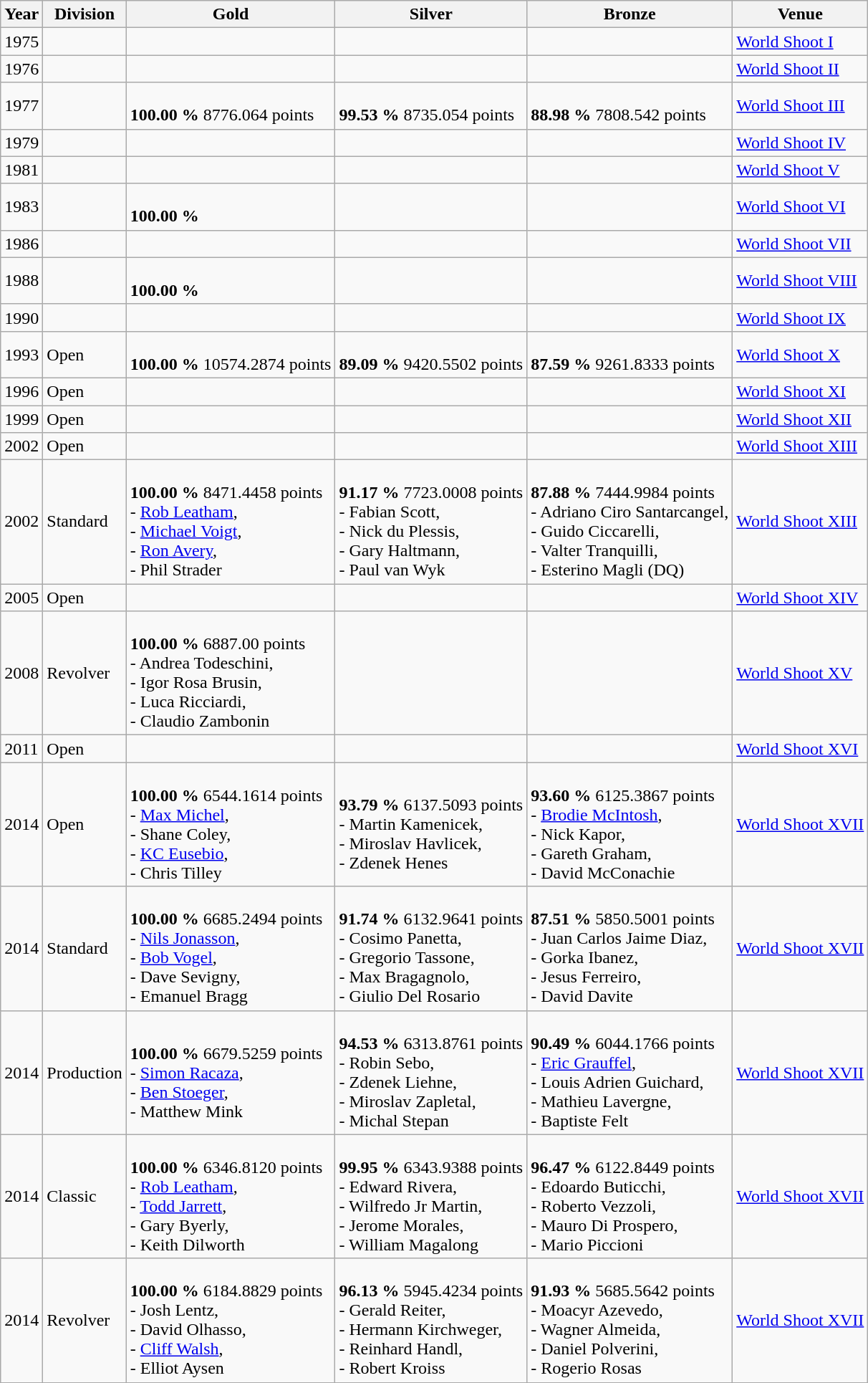<table class="wikitable sortable" style="text-align: left;">
<tr>
<th>Year</th>
<th>Division</th>
<th> Gold</th>
<th> Silver</th>
<th> Bronze</th>
<th>Venue</th>
</tr>
<tr>
<td>1975</td>
<td></td>
<td></td>
<td></td>
<td></td>
<td><a href='#'>World Shoot I</a></td>
</tr>
<tr>
<td>1976</td>
<td></td>
<td></td>
<td></td>
<td></td>
<td><a href='#'>World Shoot II</a></td>
</tr>
<tr>
<td>1977</td>
<td></td>
<td> <br><strong>100.00 %</strong> 8776.064 points</td>
<td> <br><strong>99.53 %</strong> 8735.054 points</td>
<td> <br><strong>88.98 %</strong> 7808.542 points</td>
<td><a href='#'>World Shoot III</a></td>
</tr>
<tr>
<td>1979</td>
<td></td>
<td></td>
<td></td>
<td></td>
<td><a href='#'>World Shoot IV</a></td>
</tr>
<tr>
<td>1981</td>
<td></td>
<td></td>
<td></td>
<td></td>
<td><a href='#'>World Shoot V</a></td>
</tr>
<tr>
<td>1983</td>
<td></td>
<td><br><strong>100.00 %</strong></td>
<td></td>
<td></td>
<td><a href='#'>World Shoot VI</a></td>
</tr>
<tr>
<td>1986</td>
<td></td>
<td></td>
<td></td>
<td></td>
<td><a href='#'>World Shoot VII</a></td>
</tr>
<tr>
<td>1988</td>
<td></td>
<td><br><strong>100.00 %</strong></td>
<td></td>
<td></td>
<td><a href='#'>World Shoot VIII</a></td>
</tr>
<tr>
<td>1990</td>
<td></td>
<td></td>
<td></td>
<td></td>
<td><a href='#'>World Shoot IX</a></td>
</tr>
<tr>
<td>1993</td>
<td>Open</td>
<td> <br><strong>100.00 %</strong> 10574.2874 points</td>
<td> <br><strong>89.09 %</strong> 9420.5502 points</td>
<td> <br><strong>87.59 %</strong> 9261.8333 points</td>
<td><a href='#'>World Shoot X</a></td>
</tr>
<tr>
<td>1996</td>
<td>Open</td>
<td></td>
<td></td>
<td></td>
<td><a href='#'>World Shoot XI</a></td>
</tr>
<tr>
<td>1999</td>
<td>Open</td>
<td></td>
<td></td>
<td></td>
<td><a href='#'>World Shoot XII</a></td>
</tr>
<tr>
<td>2002</td>
<td>Open</td>
<td></td>
<td></td>
<td></td>
<td><a href='#'>World Shoot XIII</a></td>
</tr>
<tr>
<td>2002</td>
<td>Standard</td>
<td> <br><strong>100.00 %</strong> 8471.4458 points <br>- <a href='#'>Rob Leatham</a>, <br>- <a href='#'>Michael Voigt</a>, <br>- <a href='#'>Ron Avery</a>, <br>- Phil Strader</td>
<td> <br><strong>91.17 %</strong> 7723.0008 points <br>- Fabian Scott, <br>- Nick du Plessis, <br>- Gary Haltmann, <br>- Paul van Wyk</td>
<td> <br><strong>87.88 %</strong> 7444.9984 points<br>- Adriano Ciro Santarcangel, <br>- Guido Ciccarelli, <br>- Valter Tranquilli, <br>- Esterino Magli (DQ)</td>
<td><a href='#'>World Shoot XIII</a></td>
</tr>
<tr>
<td>2005</td>
<td>Open</td>
<td></td>
<td></td>
<td></td>
<td><a href='#'>World Shoot XIV</a></td>
</tr>
<tr>
<td>2008</td>
<td>Revolver</td>
<td><br><strong>100.00 %</strong> 6887.00 points <br>- Andrea Todeschini, <br>- Igor Rosa Brusin, <br>- Luca Ricciardi, <br>- Claudio Zambonin</td>
<td></td>
<td></td>
<td><a href='#'>World Shoot XV</a></td>
</tr>
<tr>
<td>2011</td>
<td>Open</td>
<td></td>
<td></td>
<td></td>
<td><a href='#'>World Shoot XVI</a></td>
</tr>
<tr>
<td>2014</td>
<td>Open</td>
<td> <br><strong>100.00 %</strong> 6544.1614 points <br>- <a href='#'>Max Michel</a>, <br>- Shane Coley, <br>- <a href='#'>KC Eusebio</a>, <br>- Chris Tilley</td>
<td> <br><strong>93.79 %</strong> 6137.5093 points <br>- Martin Kamenicek, <br>- Miroslav Havlicek, <br>- Zdenek Henes</td>
<td> <br><strong>93.60 %</strong> 6125.3867 points <br>- <a href='#'>Brodie McIntosh</a>, <br>- Nick Kapor, <br>- Gareth Graham, <br>- David McConachie</td>
<td><a href='#'>World Shoot XVII</a></td>
</tr>
<tr>
<td>2014</td>
<td>Standard</td>
<td> <br><strong>100.00 %</strong> 6685.2494 points <br>- <a href='#'>Nils Jonasson</a>, <br>- <a href='#'>Bob Vogel</a>, <br>- Dave Sevigny, <br>- Emanuel Bragg</td>
<td> <br><strong>91.74 %</strong> 6132.9641 points <br>- Cosimo Panetta, <br>- Gregorio Tassone, <br>- Max Bragagnolo, <br>- Giulio Del Rosario</td>
<td> <br><strong>87.51 %</strong> 5850.5001 points <br>- Juan Carlos Jaime Diaz, <br>- Gorka Ibanez, <br>- Jesus Ferreiro, <br>- David Davite</td>
<td><a href='#'>World Shoot XVII</a></td>
</tr>
<tr>
<td>2014</td>
<td>Production</td>
<td> <br><strong>100.00 %</strong> 6679.5259 points <br>- <a href='#'>Simon Racaza</a>, <br>- <a href='#'>Ben Stoeger</a>, <br>- Matthew Mink</td>
<td> <br><strong>94.53 %</strong> 6313.8761 points <br>- Robin Sebo, <br>- Zdenek Liehne, <br>- Miroslav Zapletal, <br>- Michal Stepan</td>
<td> <br><strong>90.49 %</strong> 6044.1766 points <br>- <a href='#'>Eric Grauffel</a>, <br>- Louis Adrien Guichard, <br>- Mathieu Lavergne, <br>- Baptiste Felt</td>
<td><a href='#'>World Shoot XVII</a></td>
</tr>
<tr>
<td>2014</td>
<td>Classic</td>
<td> <br><strong>100.00 %</strong> 6346.8120 points <br>- <a href='#'>Rob Leatham</a>, <br>- <a href='#'>Todd Jarrett</a>, <br>- Gary Byerly, <br>- Keith Dilworth</td>
<td> <br><strong>99.95 %</strong> 6343.9388 points <br>- Edward Rivera, <br>- Wilfredo Jr Martin, <br>- Jerome Morales, <br>- William Magalong</td>
<td> <br><strong>96.47 %</strong> 6122.8449 points <br>- Edoardo Buticchi, <br>- Roberto Vezzoli, <br>- Mauro Di Prospero, <br>- Mario Piccioni</td>
<td><a href='#'>World Shoot XVII</a></td>
</tr>
<tr>
<td>2014</td>
<td>Revolver</td>
<td> <br><strong>100.00 %</strong> 6184.8829 points <br>- Josh Lentz, <br>- David Olhasso, <br>- <a href='#'>Cliff Walsh</a>, <br>- Elliot Aysen</td>
<td> <br><strong>96.13 %</strong> 5945.4234 points <br>- Gerald Reiter, <br>- Hermann Kirchweger, <br>- Reinhard Handl, <br>- Robert Kroiss</td>
<td> <br><strong>91.93 %</strong> 5685.5642 points <br>- Moacyr Azevedo, <br>- Wagner Almeida, <br>- Daniel Polverini, <br>- Rogerio Rosas</td>
<td><a href='#'>World Shoot XVII</a></td>
</tr>
<tr>
</tr>
</table>
